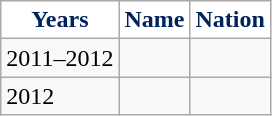<table class="wikitable sortable">
<tr>
<th style="background:white; color:#00235d;" scope="col">Years</th>
<th style="background:white; color:#00235d;" scope="col">Name</th>
<th style="background:white; color:#00235d;" scope="col">Nation</th>
</tr>
<tr>
<td>2011–2012</td>
<td></td>
<td></td>
</tr>
<tr>
<td>2012</td>
<td></td>
<td></td>
</tr>
</table>
